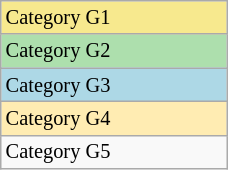<table class="wikitable" style="font-size:85%;" width=12%>
<tr bgcolor="#F7E98E">
<td>Category G1</td>
</tr>
<tr bgcolor="#ADDFAD">
<td>Category G2</td>
</tr>
<tr bgcolor="lightblue">
<td>Category G3</td>
</tr>
<tr bgcolor=#ffecb2>
<td>Category G4</td>
</tr>
<tr>
<td>Category G5</td>
</tr>
</table>
